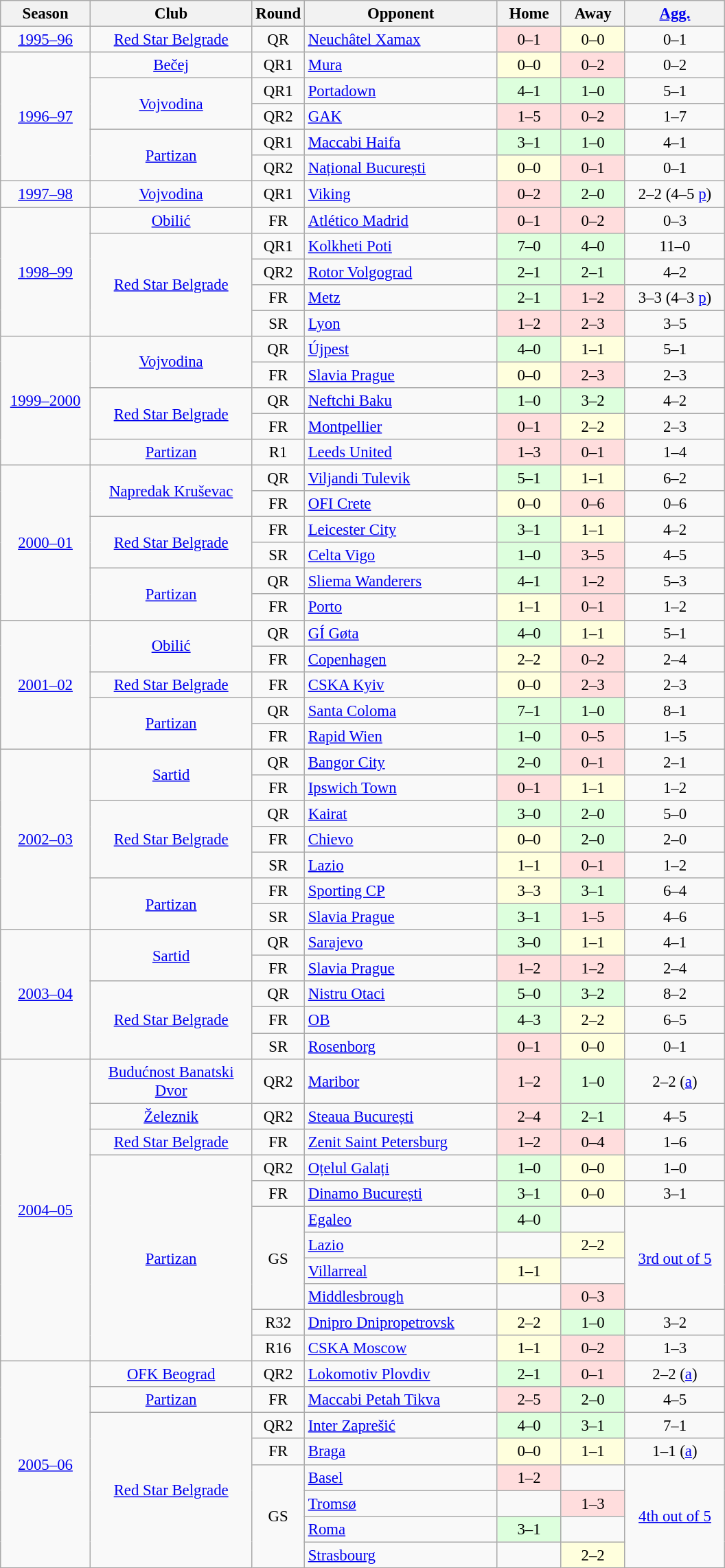<table class="wikitable" style="font-size:95%; text-align: center;">
<tr>
<th width="80">Season</th>
<th width="150">Club</th>
<th width="30">Round</th>
<th width="180">Opponent</th>
<th width="55">Home</th>
<th width="55">Away</th>
<th width="90"><a href='#'>Agg.</a></th>
</tr>
<tr>
<td><a href='#'>1995–96</a></td>
<td><a href='#'>Red Star Belgrade</a></td>
<td>QR</td>
<td align="left"> <a href='#'>Neuchâtel Xamax</a></td>
<td bgcolor="#ffdddd">0–1</td>
<td bgcolor="#ffffdd">0–0</td>
<td>0–1</td>
</tr>
<tr>
<td rowspan=5><a href='#'>1996–97</a></td>
<td><a href='#'>Bečej</a></td>
<td>QR1</td>
<td align="left"> <a href='#'>Mura</a></td>
<td bgcolor="#ffffdd">0–0</td>
<td bgcolor="#ffdddd">0–2</td>
<td>0–2</td>
</tr>
<tr>
<td rowspan=2><a href='#'>Vojvodina</a></td>
<td>QR1</td>
<td align="left"> <a href='#'>Portadown</a></td>
<td bgcolor="#ddffdd">4–1</td>
<td bgcolor="#ddffdd">1–0</td>
<td>5–1</td>
</tr>
<tr>
<td>QR2</td>
<td align="left"> <a href='#'>GAK</a></td>
<td bgcolor="#ffdddd">1–5</td>
<td bgcolor="#ffdddd">0–2</td>
<td>1–7</td>
</tr>
<tr>
<td rowspan=2><a href='#'>Partizan</a></td>
<td>QR1</td>
<td align="left"> <a href='#'>Maccabi Haifa</a></td>
<td bgcolor="#ddffdd">3–1</td>
<td bgcolor="#ddffdd">1–0</td>
<td>4–1</td>
</tr>
<tr>
<td>QR2</td>
<td align="left"> <a href='#'>Național București</a></td>
<td bgcolor="#ffffdd">0–0</td>
<td bgcolor="#ffdddd">0–1</td>
<td>0–1</td>
</tr>
<tr>
<td><a href='#'>1997–98</a></td>
<td><a href='#'>Vojvodina</a></td>
<td>QR1</td>
<td align="left"> <a href='#'>Viking</a></td>
<td bgcolor="#ffdddd">0–2</td>
<td bgcolor="#ddffdd">2–0</td>
<td>2–2 (4–5 <a href='#'>p</a>)</td>
</tr>
<tr>
<td rowspan=5><a href='#'>1998–99</a></td>
<td><a href='#'>Obilić</a></td>
<td>FR</td>
<td align="left"> <a href='#'>Atlético Madrid</a></td>
<td bgcolor="#ffdddd">0–1</td>
<td bgcolor="#ffdddd">0–2</td>
<td>0–3</td>
</tr>
<tr>
<td rowspan=4><a href='#'>Red Star Belgrade</a></td>
<td>QR1</td>
<td align="left"> <a href='#'>Kolkheti Poti</a></td>
<td bgcolor="#ddffdd">7–0</td>
<td bgcolor="#ddffdd">4–0</td>
<td>11–0</td>
</tr>
<tr>
<td>QR2</td>
<td align="left"> <a href='#'>Rotor Volgograd</a></td>
<td bgcolor="#ddffdd">2–1</td>
<td bgcolor="#ddffdd">2–1</td>
<td>4–2</td>
</tr>
<tr>
<td>FR</td>
<td align="left"> <a href='#'>Metz</a></td>
<td bgcolor="#ddffdd">2–1</td>
<td bgcolor="#ffdddd">1–2</td>
<td>3–3 (4–3 <a href='#'>p</a>)</td>
</tr>
<tr>
<td>SR</td>
<td align="left"> <a href='#'>Lyon</a></td>
<td bgcolor="#ffdddd">1–2</td>
<td bgcolor="#ffdddd">2–3</td>
<td>3–5</td>
</tr>
<tr>
<td rowspan=5><a href='#'>1999–2000</a></td>
<td rowspan=2><a href='#'>Vojvodina</a></td>
<td>QR</td>
<td align="left"> <a href='#'>Újpest</a></td>
<td bgcolor="#ddffdd">4–0</td>
<td bgcolor="#ffffdd">1–1</td>
<td>5–1</td>
</tr>
<tr>
<td>FR</td>
<td align="left"> <a href='#'>Slavia Prague</a></td>
<td bgcolor="#ffffdd">0–0</td>
<td bgcolor="#ffdddd">2–3</td>
<td>2–3</td>
</tr>
<tr>
<td rowspan=2><a href='#'>Red Star Belgrade</a></td>
<td>QR</td>
<td align="left"> <a href='#'>Neftchi Baku</a></td>
<td bgcolor="#ddffdd">1–0</td>
<td bgcolor="#ddffdd">3–2</td>
<td>4–2</td>
</tr>
<tr>
<td>FR</td>
<td align="left"> <a href='#'>Montpellier</a></td>
<td bgcolor="#ffdddd">0–1</td>
<td bgcolor="#ffffdd">2–2</td>
<td>2–3</td>
</tr>
<tr>
<td><a href='#'>Partizan</a></td>
<td>R1</td>
<td align="left"> <a href='#'>Leeds United</a></td>
<td bgcolor="#ffdddd">1–3</td>
<td bgcolor="#ffdddd">0–1</td>
<td>1–4</td>
</tr>
<tr>
<td rowspan=6><a href='#'>2000–01</a></td>
<td rowspan=2><a href='#'>Napredak Kruševac</a></td>
<td>QR</td>
<td align="left"> <a href='#'>Viljandi Tulevik</a></td>
<td bgcolor="#ddffdd">5–1</td>
<td bgcolor="#ffffdd">1–1</td>
<td>6–2</td>
</tr>
<tr>
<td>FR</td>
<td align="left"> <a href='#'>OFI Crete</a></td>
<td bgcolor="#ffffdd">0–0</td>
<td bgcolor="#ffdddd">0–6</td>
<td>0–6</td>
</tr>
<tr>
<td rowspan=2><a href='#'>Red Star Belgrade</a></td>
<td>FR</td>
<td align="left"> <a href='#'>Leicester City</a></td>
<td bgcolor="#ddffdd">3–1</td>
<td bgcolor="#ffffdd">1–1</td>
<td>4–2</td>
</tr>
<tr>
<td>SR</td>
<td align="left"> <a href='#'>Celta Vigo</a></td>
<td bgcolor="#ddffdd">1–0</td>
<td bgcolor="#ffdddd">3–5</td>
<td>4–5</td>
</tr>
<tr>
<td rowspan=2><a href='#'>Partizan</a></td>
<td>QR</td>
<td align="left"> <a href='#'>Sliema Wanderers</a></td>
<td bgcolor="#ddffdd">4–1</td>
<td bgcolor="#ffdddd">1–2</td>
<td>5–3</td>
</tr>
<tr>
<td>FR</td>
<td align="left"> <a href='#'>Porto</a></td>
<td bgcolor="#ffffdd">1–1</td>
<td bgcolor="#ffdddd">0–1</td>
<td>1–2</td>
</tr>
<tr>
<td rowspan=5><a href='#'>2001–02</a></td>
<td rowspan=2><a href='#'>Obilić</a></td>
<td>QR</td>
<td align="left"> <a href='#'>GÍ Gøta</a></td>
<td bgcolor="#ddffdd">4–0</td>
<td bgcolor="#ffffdd">1–1</td>
<td>5–1</td>
</tr>
<tr>
<td>FR</td>
<td align="left"> <a href='#'>Copenhagen</a></td>
<td bgcolor="#ffffdd">2–2</td>
<td bgcolor="#ffdddd">0–2</td>
<td>2–4</td>
</tr>
<tr>
<td><a href='#'>Red Star Belgrade</a></td>
<td>FR</td>
<td align="left"> <a href='#'>CSKA Kyiv</a></td>
<td bgcolor="#ffffdd">0–0</td>
<td bgcolor="#ffdddd">2–3</td>
<td>2–3</td>
</tr>
<tr>
<td rowspan=2><a href='#'>Partizan</a></td>
<td>QR</td>
<td align="left"> <a href='#'>Santa Coloma</a></td>
<td bgcolor="#ddffdd">7–1</td>
<td bgcolor="#ddffdd">1–0</td>
<td>8–1</td>
</tr>
<tr>
<td>FR</td>
<td align="left"> <a href='#'>Rapid Wien</a></td>
<td bgcolor="#ddffdd">1–0</td>
<td bgcolor="#ffdddd">0–5</td>
<td>1–5</td>
</tr>
<tr>
<td rowspan=7><a href='#'>2002–03</a></td>
<td rowspan=2><a href='#'>Sartid</a></td>
<td>QR</td>
<td align="left"> <a href='#'>Bangor City</a></td>
<td bgcolor="#ddffdd">2–0</td>
<td bgcolor="#ffdddd">0–1</td>
<td>2–1</td>
</tr>
<tr>
<td>FR</td>
<td align="left"> <a href='#'>Ipswich Town</a></td>
<td bgcolor="#ffdddd">0–1</td>
<td bgcolor="#ffffdd">1–1</td>
<td>1–2</td>
</tr>
<tr>
<td rowspan=3><a href='#'>Red Star Belgrade</a></td>
<td>QR</td>
<td align="left"> <a href='#'>Kairat</a></td>
<td bgcolor="#ddffdd">3–0</td>
<td bgcolor="#ddffdd">2–0</td>
<td>5–0</td>
</tr>
<tr>
<td>FR</td>
<td align="left"> <a href='#'>Chievo</a></td>
<td bgcolor="#ffffdd">0–0</td>
<td bgcolor="#ddffdd">2–0</td>
<td>2–0</td>
</tr>
<tr>
<td>SR</td>
<td align="left"> <a href='#'>Lazio</a></td>
<td bgcolor="#ffffdd">1–1</td>
<td bgcolor="#ffdddd">0–1</td>
<td>1–2</td>
</tr>
<tr>
<td rowspan=2><a href='#'>Partizan</a></td>
<td>FR</td>
<td align="left"> <a href='#'>Sporting CP</a></td>
<td bgcolor="#ffffdd">3–3</td>
<td bgcolor="#ddffdd">3–1</td>
<td>6–4</td>
</tr>
<tr>
<td>SR</td>
<td align="left"> <a href='#'>Slavia Prague</a></td>
<td bgcolor="#ddffdd">3–1</td>
<td bgcolor="#ffdddd">1–5</td>
<td>4–6</td>
</tr>
<tr>
<td rowspan=5><a href='#'>2003–04</a></td>
<td rowspan=2><a href='#'>Sartid</a></td>
<td>QR</td>
<td align="left"> <a href='#'>Sarajevo</a></td>
<td bgcolor="#ddffdd">3–0</td>
<td bgcolor="#ffffdd">1–1</td>
<td>4–1</td>
</tr>
<tr>
<td>FR</td>
<td align="left"> <a href='#'>Slavia Prague</a></td>
<td bgcolor="#ffdddd">1–2</td>
<td bgcolor="#ffdddd">1–2</td>
<td>2–4</td>
</tr>
<tr>
<td rowspan=3><a href='#'>Red Star Belgrade</a></td>
<td>QR</td>
<td align="left"> <a href='#'>Nistru Otaci</a></td>
<td bgcolor="#ddffdd">5–0</td>
<td bgcolor="#ddffdd">3–2</td>
<td>8–2</td>
</tr>
<tr>
<td>FR</td>
<td align="left"> <a href='#'>OB</a></td>
<td bgcolor="#ddffdd">4–3</td>
<td bgcolor="#ffffdd">2–2</td>
<td>6–5</td>
</tr>
<tr>
<td>SR</td>
<td align="left"> <a href='#'>Rosenborg</a></td>
<td bgcolor="#ffdddd">0–1</td>
<td bgcolor="#ffffdd">0–0</td>
<td>0–1</td>
</tr>
<tr>
<td rowspan=11><a href='#'>2004–05</a></td>
<td><a href='#'>Budućnost Banatski Dvor</a></td>
<td>QR2</td>
<td align="left"> <a href='#'>Maribor</a></td>
<td bgcolor="#ffdddd">1–2</td>
<td bgcolor="#ddffdd">1–0</td>
<td>2–2 (<a href='#'>a</a>)</td>
</tr>
<tr>
<td><a href='#'>Železnik</a></td>
<td>QR2</td>
<td align="left"> <a href='#'>Steaua București</a></td>
<td bgcolor="#ffdddd">2–4</td>
<td bgcolor="#ddffdd">2–1</td>
<td>4–5</td>
</tr>
<tr>
<td><a href='#'>Red Star Belgrade</a></td>
<td>FR</td>
<td align="left"> <a href='#'>Zenit Saint Petersburg</a></td>
<td bgcolor="#ffdddd">1–2</td>
<td bgcolor="#ffdddd">0–4</td>
<td>1–6</td>
</tr>
<tr>
<td rowspan=8><a href='#'>Partizan</a></td>
<td>QR2</td>
<td align="left"> <a href='#'>Oțelul Galați</a></td>
<td bgcolor="#ddffdd">1–0</td>
<td bgcolor="#ffffdd">0–0</td>
<td>1–0</td>
</tr>
<tr>
<td>FR</td>
<td align="left"> <a href='#'>Dinamo București</a></td>
<td bgcolor="#ddffdd">3–1</td>
<td bgcolor="#ffffdd">0–0</td>
<td>3–1</td>
</tr>
<tr>
<td rowspan=4>GS</td>
<td align="left"> <a href='#'>Egaleo</a></td>
<td bgcolor="#ddffdd">4–0</td>
<td></td>
<td rowspan=4><a href='#'>3rd out of 5</a></td>
</tr>
<tr>
<td align="left"> <a href='#'>Lazio</a></td>
<td></td>
<td bgcolor="#ffffdd">2–2</td>
</tr>
<tr>
<td align="left"> <a href='#'>Villarreal</a></td>
<td bgcolor="#ffffdd">1–1</td>
<td></td>
</tr>
<tr>
<td align="left"> <a href='#'>Middlesbrough</a></td>
<td></td>
<td bgcolor="#ffdddd">0–3</td>
</tr>
<tr>
<td>R32</td>
<td align="left"> <a href='#'>Dnipro Dnipropetrovsk</a></td>
<td bgcolor="#ffffdd">2–2</td>
<td bgcolor="#ddffdd">1–0</td>
<td>3–2</td>
</tr>
<tr>
<td>R16</td>
<td align="left"> <a href='#'>CSKA Moscow</a></td>
<td bgcolor="#ffffdd">1–1</td>
<td bgcolor="#ffdddd">0–2</td>
<td>1–3</td>
</tr>
<tr>
<td rowspan=8><a href='#'>2005–06</a></td>
<td><a href='#'>OFK Beograd</a></td>
<td>QR2</td>
<td align="left"> <a href='#'>Lokomotiv Plovdiv</a></td>
<td bgcolor="#ddffdd">2–1</td>
<td bgcolor="#ffdddd">0–1</td>
<td>2–2 (<a href='#'>a</a>)</td>
</tr>
<tr>
<td><a href='#'>Partizan</a></td>
<td>FR</td>
<td align="left"> <a href='#'>Maccabi Petah Tikva</a></td>
<td bgcolor="#ffdddd">2–5</td>
<td bgcolor="#ddffdd">2–0</td>
<td>4–5</td>
</tr>
<tr>
<td rowspan=6><a href='#'>Red Star Belgrade</a></td>
<td>QR2</td>
<td align="left"> <a href='#'>Inter Zaprešić</a></td>
<td bgcolor="#ddffdd">4–0</td>
<td bgcolor="#ddffdd">3–1</td>
<td>7–1</td>
</tr>
<tr>
<td>FR</td>
<td align="left"> <a href='#'>Braga</a></td>
<td bgcolor="#ffffdd">0–0</td>
<td bgcolor="#ffffdd">1–1</td>
<td>1–1 (<a href='#'>a</a>)</td>
</tr>
<tr>
<td rowspan=4>GS</td>
<td align="left"> <a href='#'>Basel</a></td>
<td bgcolor="#ffdddd">1–2</td>
<td></td>
<td rowspan=4><a href='#'>4th out of 5</a></td>
</tr>
<tr>
<td align="left"> <a href='#'>Tromsø</a></td>
<td></td>
<td bgcolor="#ffdddd">1–3</td>
</tr>
<tr>
<td align="left"> <a href='#'>Roma</a></td>
<td bgcolor="#ddffdd">3–1</td>
<td></td>
</tr>
<tr>
<td align="left"> <a href='#'>Strasbourg</a></td>
<td></td>
<td bgcolor="#ffffdd">2–2</td>
</tr>
</table>
